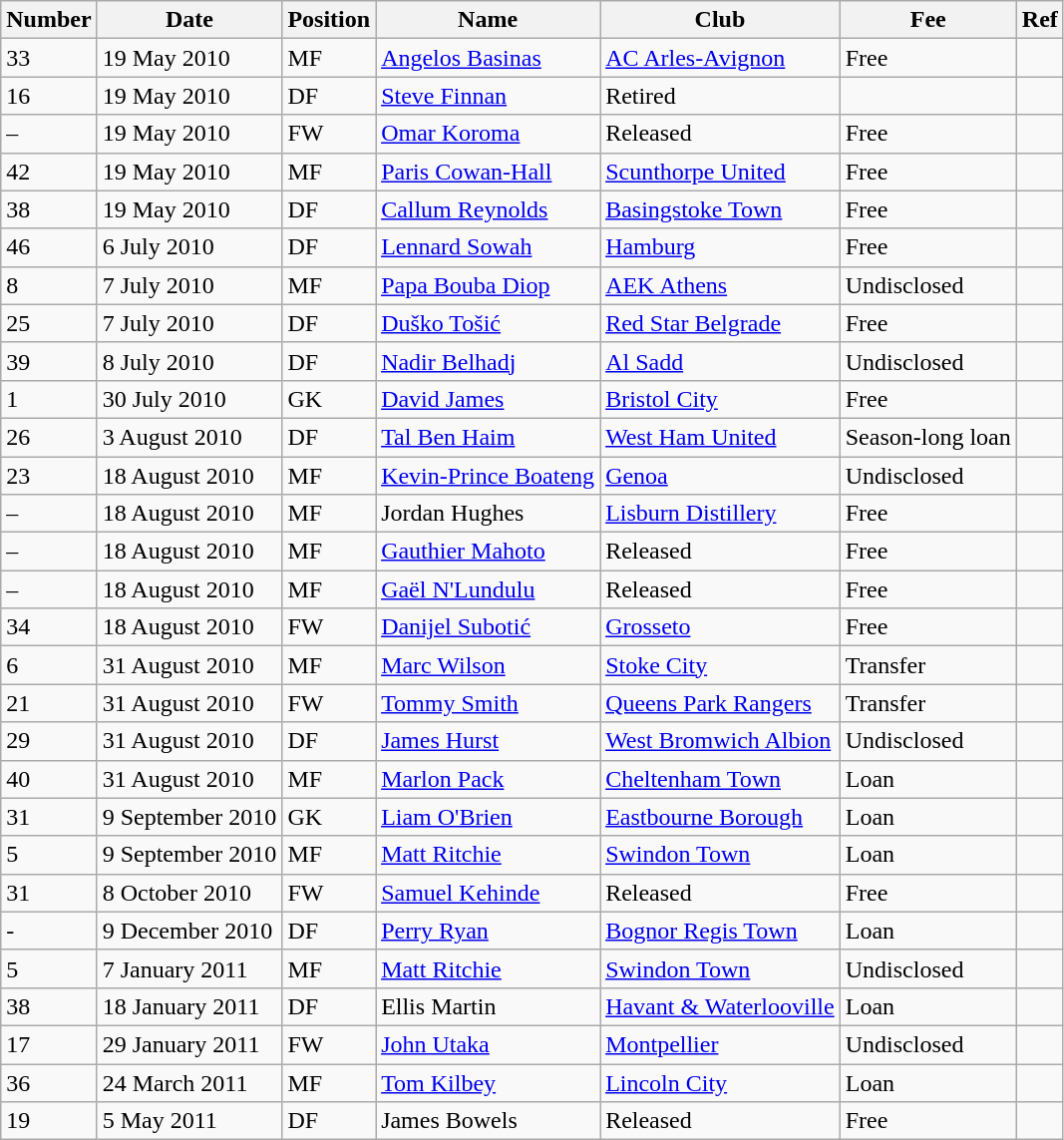<table class="wikitable">
<tr>
<th>Number</th>
<th>Date</th>
<th>Position</th>
<th>Name</th>
<th>Club</th>
<th>Fee</th>
<th>Ref</th>
</tr>
<tr>
<td>33</td>
<td>19 May 2010</td>
<td>MF</td>
<td> <a href='#'>Angelos Basinas</a></td>
<td> <a href='#'>AC Arles-Avignon</a></td>
<td>Free</td>
<td></td>
</tr>
<tr>
<td>16</td>
<td>19 May 2010</td>
<td>DF</td>
<td> <a href='#'>Steve Finnan</a></td>
<td>Retired</td>
<td></td>
<td></td>
</tr>
<tr>
<td>–</td>
<td>19 May 2010</td>
<td>FW</td>
<td> <a href='#'>Omar Koroma</a></td>
<td>Released</td>
<td>Free</td>
<td></td>
</tr>
<tr>
<td>42</td>
<td>19 May 2010</td>
<td>MF</td>
<td> <a href='#'>Paris Cowan-Hall</a></td>
<td> <a href='#'>Scunthorpe United</a></td>
<td>Free</td>
<td></td>
</tr>
<tr>
<td>38</td>
<td>19 May 2010</td>
<td>DF</td>
<td> <a href='#'>Callum Reynolds</a></td>
<td> <a href='#'>Basingstoke Town</a></td>
<td>Free</td>
<td></td>
</tr>
<tr>
<td>46</td>
<td>6 July 2010</td>
<td>DF</td>
<td> <a href='#'>Lennard Sowah</a></td>
<td> <a href='#'>Hamburg</a></td>
<td>Free</td>
<td></td>
</tr>
<tr>
<td>8</td>
<td>7 July 2010</td>
<td>MF</td>
<td> <a href='#'>Papa Bouba Diop</a></td>
<td> <a href='#'>AEK Athens</a></td>
<td>Undisclosed</td>
<td></td>
</tr>
<tr>
<td>25</td>
<td>7 July 2010</td>
<td>DF</td>
<td> <a href='#'>Duško Tošić</a></td>
<td> <a href='#'>Red Star Belgrade</a></td>
<td>Free</td>
<td></td>
</tr>
<tr>
<td>39</td>
<td>8 July 2010</td>
<td>DF</td>
<td> <a href='#'>Nadir Belhadj</a></td>
<td> <a href='#'>Al Sadd</a></td>
<td>Undisclosed</td>
<td></td>
</tr>
<tr>
<td>1</td>
<td>30 July 2010</td>
<td>GK</td>
<td> <a href='#'>David James</a></td>
<td> <a href='#'>Bristol City</a></td>
<td>Free</td>
<td></td>
</tr>
<tr>
<td>26</td>
<td>3 August 2010</td>
<td>DF</td>
<td> <a href='#'>Tal Ben Haim</a></td>
<td> <a href='#'>West Ham United</a></td>
<td>Season-long loan</td>
<td></td>
</tr>
<tr>
<td>23</td>
<td>18 August 2010</td>
<td>MF</td>
<td> <a href='#'>Kevin-Prince Boateng</a></td>
<td> <a href='#'>Genoa</a></td>
<td>Undisclosed</td>
<td></td>
</tr>
<tr>
<td>–</td>
<td>18 August 2010</td>
<td>MF</td>
<td> Jordan Hughes</td>
<td> <a href='#'>Lisburn Distillery</a></td>
<td>Free</td>
<td></td>
</tr>
<tr>
<td>–</td>
<td>18 August 2010</td>
<td>MF</td>
<td> <a href='#'>Gauthier Mahoto</a></td>
<td>Released</td>
<td>Free</td>
<td></td>
</tr>
<tr>
<td>–</td>
<td>18 August 2010</td>
<td>MF</td>
<td> <a href='#'>Gaël N'Lundulu</a></td>
<td>Released</td>
<td>Free</td>
<td></td>
</tr>
<tr>
<td>34</td>
<td>18 August 2010</td>
<td>FW</td>
<td> <a href='#'>Danijel Subotić</a></td>
<td> <a href='#'>Grosseto</a></td>
<td>Free</td>
<td></td>
</tr>
<tr>
<td>6</td>
<td>31 August 2010</td>
<td>MF</td>
<td> <a href='#'>Marc Wilson</a></td>
<td> <a href='#'>Stoke City</a></td>
<td>Transfer</td>
<td></td>
</tr>
<tr>
<td>21</td>
<td>31 August 2010</td>
<td>FW</td>
<td> <a href='#'>Tommy Smith</a></td>
<td> <a href='#'>Queens Park Rangers</a></td>
<td>Transfer</td>
<td></td>
</tr>
<tr>
<td>29</td>
<td>31 August 2010</td>
<td>DF</td>
<td> <a href='#'>James Hurst</a></td>
<td> <a href='#'>West Bromwich Albion</a></td>
<td>Undisclosed</td>
<td></td>
</tr>
<tr>
<td>40</td>
<td>31 August 2010</td>
<td>MF</td>
<td> <a href='#'>Marlon Pack</a></td>
<td> <a href='#'>Cheltenham Town</a></td>
<td>Loan</td>
<td></td>
</tr>
<tr>
<td>31</td>
<td>9 September 2010</td>
<td>GK</td>
<td> <a href='#'>Liam O'Brien</a></td>
<td> <a href='#'>Eastbourne Borough</a></td>
<td>Loan</td>
<td></td>
</tr>
<tr>
<td>5</td>
<td>9 September 2010</td>
<td>MF</td>
<td> <a href='#'>Matt Ritchie</a></td>
<td> <a href='#'>Swindon Town</a></td>
<td>Loan</td>
<td></td>
</tr>
<tr>
<td>31</td>
<td>8 October 2010</td>
<td>FW</td>
<td> <a href='#'>Samuel Kehinde</a></td>
<td>Released</td>
<td>Free</td>
<td></td>
</tr>
<tr>
<td>-</td>
<td>9 December 2010</td>
<td>DF</td>
<td> <a href='#'>Perry Ryan</a></td>
<td> <a href='#'>Bognor Regis Town</a></td>
<td>Loan</td>
<td></td>
</tr>
<tr>
<td>5</td>
<td>7 January 2011</td>
<td>MF</td>
<td> <a href='#'>Matt Ritchie</a></td>
<td> <a href='#'>Swindon Town</a></td>
<td>Undisclosed</td>
<td></td>
</tr>
<tr>
<td>38</td>
<td>18 January 2011</td>
<td>DF</td>
<td> Ellis Martin</td>
<td> <a href='#'>Havant & Waterlooville</a></td>
<td>Loan</td>
<td></td>
</tr>
<tr>
<td>17</td>
<td>29 January 2011</td>
<td>FW</td>
<td> <a href='#'>John Utaka</a></td>
<td> <a href='#'>Montpellier</a></td>
<td>Undisclosed</td>
<td></td>
</tr>
<tr>
<td>36</td>
<td>24 March 2011</td>
<td>MF</td>
<td> <a href='#'>Tom Kilbey</a></td>
<td> <a href='#'>Lincoln City</a></td>
<td>Loan</td>
<td></td>
</tr>
<tr>
<td>19</td>
<td>5 May 2011</td>
<td>DF</td>
<td> James Bowels</td>
<td>Released</td>
<td>Free</td>
<td></td>
</tr>
</table>
